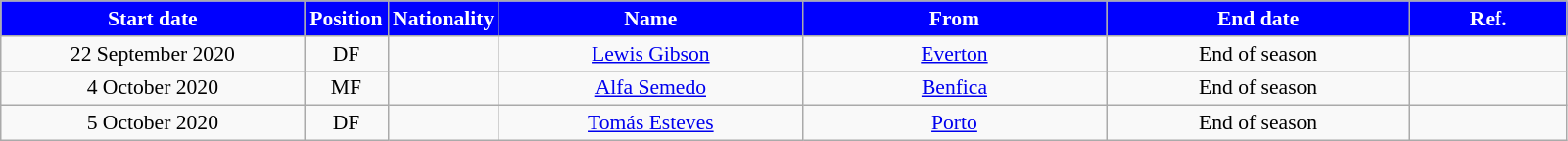<table class="wikitable" style="text-align:center; font-size:90%">
<tr>
<th style="background:#00f; color:white; width:200px;">Start date</th>
<th style="background:#00f; color:white; width:50px;">Position</th>
<th style="background:#00f; color:white; width:50px;">Nationality</th>
<th style="background:#00f; color:white; width:200px;">Name</th>
<th style="background:#00f; color:white; width:200px;">From</th>
<th style="background:#00f; color:white; width:200px;">End date</th>
<th style="background:#00f; color:white; width:100px;">Ref.</th>
</tr>
<tr>
<td>22 September 2020</td>
<td>DF</td>
<td></td>
<td><a href='#'>Lewis Gibson</a></td>
<td><a href='#'>Everton</a></td>
<td>End of season</td>
<td></td>
</tr>
<tr>
<td>4 October 2020</td>
<td>MF</td>
<td></td>
<td><a href='#'>Alfa Semedo</a></td>
<td><a href='#'>Benfica</a></td>
<td>End of season</td>
<td></td>
</tr>
<tr>
<td>5 October 2020</td>
<td>DF</td>
<td></td>
<td><a href='#'>Tomás Esteves</a></td>
<td><a href='#'>Porto</a></td>
<td>End of season</td>
<td></td>
</tr>
</table>
